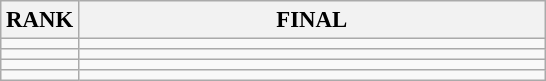<table class="wikitable" style="font-size:95%;">
<tr>
<th>RANK</th>
<th align="left" style="width: 20em">FINAL</th>
</tr>
<tr>
<td align="center"></td>
<td></td>
</tr>
<tr>
<td align="center"></td>
<td></td>
</tr>
<tr>
<td align="center"></td>
<td></td>
</tr>
<tr>
<td align="center"></td>
<td></td>
</tr>
</table>
